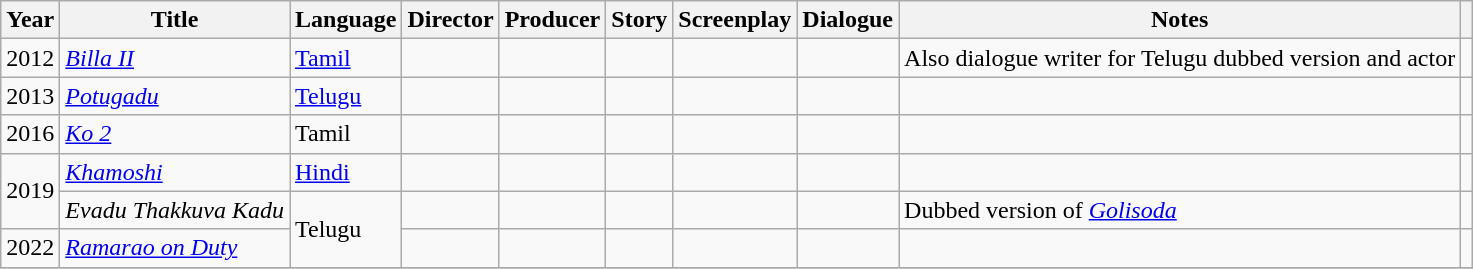<table class="wikitable plainrowheaders sortable">
<tr>
<th scope="col">Year</th>
<th scope="col">Title</th>
<th scope="col">Language</th>
<th scope="col">Director</th>
<th scope="col">Producer</th>
<th scope="col">Story</th>
<th scope="col">Screenplay</th>
<th scope="col">Dialogue</th>
<th scope="col" class="unsortable">Notes</th>
<th scope="col" class="unsortable"></th>
</tr>
<tr>
<td>2012</td>
<td><em><a href='#'>Billa II</a></em></td>
<td><a href='#'>Tamil</a></td>
<td></td>
<td></td>
<td></td>
<td></td>
<td></td>
<td>Also dialogue writer for Telugu dubbed version and actor</td>
<td></td>
</tr>
<tr>
<td>2013</td>
<td><em><a href='#'>Potugadu</a></em></td>
<td><a href='#'>Telugu</a></td>
<td></td>
<td></td>
<td></td>
<td></td>
<td></td>
<td></td>
<td></td>
</tr>
<tr>
<td>2016</td>
<td><em><a href='#'>Ko 2</a></em></td>
<td>Tamil</td>
<td></td>
<td></td>
<td></td>
<td></td>
<td></td>
<td></td>
<td></td>
</tr>
<tr>
<td rowspan="2">2019</td>
<td><em><a href='#'>Khamoshi</a></em></td>
<td><a href='#'>Hindi</a></td>
<td></td>
<td></td>
<td></td>
<td></td>
<td></td>
<td></td>
<td></td>
</tr>
<tr>
<td><em>Evadu Thakkuva Kadu</em></td>
<td rowspan="2">Telugu</td>
<td></td>
<td></td>
<td></td>
<td></td>
<td></td>
<td>Dubbed version of <em><a href='#'>Golisoda</a></em></td>
<td></td>
</tr>
<tr>
<td>2022</td>
<td><em><a href='#'>Ramarao on Duty</a></em></td>
<td></td>
<td></td>
<td></td>
<td></td>
<td></td>
<td></td>
<td></td>
</tr>
<tr>
</tr>
</table>
